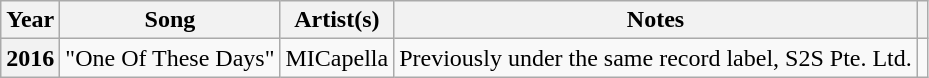<table class="wikitable plainrowheaders" style="text-align:center;">
<tr>
<th scope="col">Year</th>
<th scope="col">Song</th>
<th scope="col">Artist(s)</th>
<th scope="col" class="unsortable">Notes</th>
<th scope="col" class="unsortable"></th>
</tr>
<tr>
<th scope="row">2016</th>
<td>"One Of These Days"</td>
<td>MICapella</td>
<td>Previously under the same record label, S2S Pte. Ltd.</td>
</tr>
</table>
